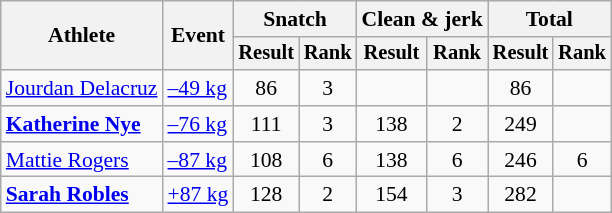<table class=wikitable style=font-size:90%;text-align:center>
<tr>
<th rowspan=2>Athlete</th>
<th rowspan=2>Event</th>
<th colspan=2>Snatch</th>
<th colspan=2>Clean & jerk</th>
<th colspan=2>Total</th>
</tr>
<tr style=font-size:95%>
<th>Result</th>
<th>Rank</th>
<th>Result</th>
<th>Rank</th>
<th>Result</th>
<th>Rank</th>
</tr>
<tr>
<td align=left><a href='#'>Jourdan Delacruz</a></td>
<td align=left><a href='#'>–49 kg</a></td>
<td>86</td>
<td>3</td>
<td></td>
<td></td>
<td>86</td>
<td></td>
</tr>
<tr>
<td align=left><strong><a href='#'>Katherine Nye</a></strong></td>
<td align=left><a href='#'>–76 kg</a></td>
<td>111</td>
<td>3</td>
<td>138</td>
<td>2</td>
<td>249</td>
<td></td>
</tr>
<tr>
<td align=left><a href='#'>Mattie Rogers</a></td>
<td align=left><a href='#'>–87 kg</a></td>
<td>108</td>
<td>6</td>
<td>138</td>
<td>6</td>
<td>246</td>
<td>6</td>
</tr>
<tr>
<td align=left><strong><a href='#'>Sarah Robles</a></strong></td>
<td align=left><a href='#'>+87 kg</a></td>
<td>128</td>
<td>2</td>
<td>154</td>
<td>3</td>
<td>282</td>
<td></td>
</tr>
</table>
